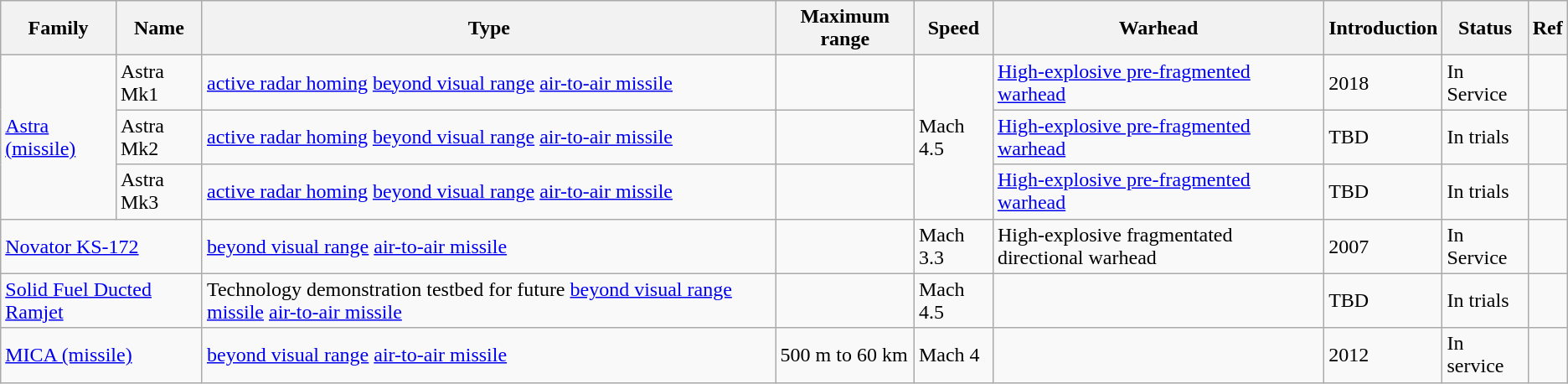<table class="wikitable sortable" style="text-align:centre">
<tr>
<th>Family</th>
<th>Name</th>
<th>Type</th>
<th>Maximum range</th>
<th>Speed</th>
<th>Warhead</th>
<th>Introduction</th>
<th>Status</th>
<th>Ref</th>
</tr>
<tr>
<td rowspan="3"><a href='#'>Astra (missile)</a></td>
<td>Astra Mk1</td>
<td><a href='#'>active radar homing</a> <a href='#'>beyond visual range</a> <a href='#'>air-to-air missile</a></td>
<td></td>
<td rowspan="3">Mach 4.5</td>
<td><a href='#'>High-explosive pre-fragmented warhead</a></td>
<td>2018</td>
<td>In Service</td>
<td></td>
</tr>
<tr>
<td>Astra Mk2</td>
<td><a href='#'>active radar homing</a> <a href='#'>beyond visual range</a> <a href='#'>air-to-air missile</a></td>
<td></td>
<td><a href='#'>High-explosive pre-fragmented warhead</a></td>
<td>TBD</td>
<td>In trials</td>
<td></td>
</tr>
<tr>
<td>Astra Mk3</td>
<td><a href='#'>active radar homing</a> <a href='#'>beyond visual range</a> <a href='#'>air-to-air missile</a></td>
<td></td>
<td><a href='#'>High-explosive pre-fragmented warhead</a></td>
<td>TBD</td>
<td>In trials</td>
<td></td>
</tr>
<tr>
<td colspan="2"><a href='#'>Novator KS-172</a></td>
<td><a href='#'>beyond visual range</a> <a href='#'>air-to-air missile</a></td>
<td></td>
<td>Mach 3.3</td>
<td>High-explosive fragmentated directional warhead</td>
<td>2007</td>
<td>In Service</td>
<td></td>
</tr>
<tr>
<td colspan="2"><a href='#'>Solid Fuel Ducted Ramjet</a></td>
<td>Technology demonstration testbed for future <a href='#'>beyond visual range missile</a> <a href='#'>air-to-air missile</a></td>
<td></td>
<td>Mach 4.5</td>
<td></td>
<td>TBD</td>
<td>In trials</td>
<td></td>
</tr>
<tr>
<td colspan="2"><a href='#'>MICA (missile)</a></td>
<td><a href='#'>beyond visual range</a> <a href='#'>air-to-air missile</a></td>
<td>500 m to 60 km</td>
<td>Mach 4</td>
<td></td>
<td>2012</td>
<td>In service</td>
<td></td>
</tr>
</table>
